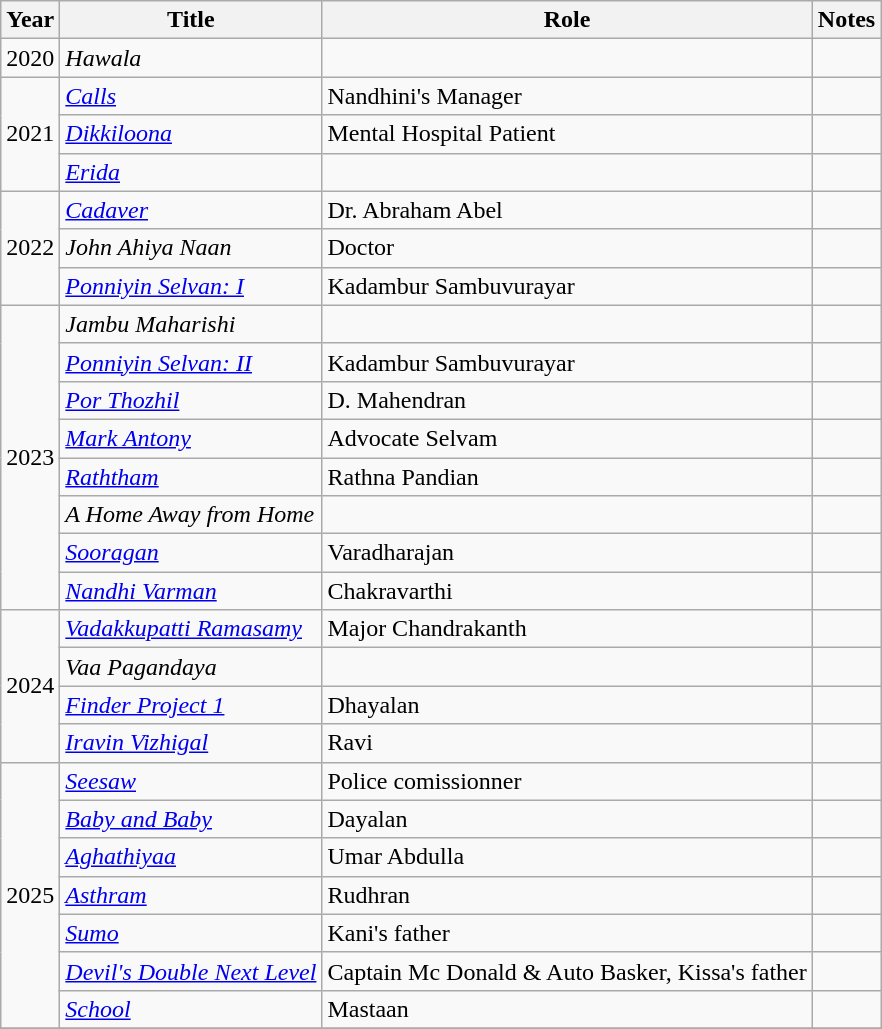<table class="wikitable sortable">
<tr>
<th>Year</th>
<th>Title</th>
<th>Role</th>
<th class="unsortable">Notes</th>
</tr>
<tr>
<td>2020</td>
<td><em>Hawala</em></td>
<td></td>
<td></td>
</tr>
<tr>
<td rowspan=3>2021</td>
<td><em><a href='#'>Calls</a></em></td>
<td>Nandhini's Manager</td>
<td></td>
</tr>
<tr>
<td><em><a href='#'>Dikkiloona</a></em></td>
<td>Mental Hospital Patient</td>
<td></td>
</tr>
<tr>
<td><em><a href='#'>Erida</a></em></td>
<td></td>
<td></td>
</tr>
<tr>
<td rowspan=3>2022</td>
<td><em><a href='#'>Cadaver</a></em></td>
<td>Dr. Abraham Abel</td>
<td></td>
</tr>
<tr>
<td><em>John Ahiya Naan</em></td>
<td>Doctor</td>
<td></td>
</tr>
<tr>
<td><em><a href='#'>Ponniyin Selvan: I</a></em></td>
<td>Kadambur Sambuvurayar</td>
<td></td>
</tr>
<tr>
<td rowspan=8>2023</td>
<td><em>Jambu Maharishi</em></td>
<td></td>
<td></td>
</tr>
<tr>
<td><em><a href='#'>Ponniyin Selvan: II</a></em></td>
<td>Kadambur Sambuvurayar</td>
<td></td>
</tr>
<tr>
<td><em><a href='#'>Por Thozhil</a></em></td>
<td>D. Mahendran</td>
<td></td>
</tr>
<tr>
<td><em><a href='#'>Mark Antony</a></em></td>
<td>Advocate Selvam</td>
<td></td>
</tr>
<tr>
<td><em><a href='#'>Raththam</a></em></td>
<td>Rathna Pandian</td>
<td></td>
</tr>
<tr>
<td><em>A Home Away from Home</em></td>
<td></td>
<td></td>
</tr>
<tr>
<td><em><a href='#'>Sooragan</a></em></td>
<td>Varadharajan</td>
<td></td>
</tr>
<tr>
<td><em><a href='#'>Nandhi Varman</a></em></td>
<td>Chakravarthi</td>
<td></td>
</tr>
<tr>
<td rowspan=4>2024</td>
<td><em><a href='#'>Vadakkupatti Ramasamy</a></em></td>
<td>Major Chandrakanth</td>
<td></td>
</tr>
<tr>
<td><em>Vaa Pagandaya</em></td>
<td></td>
<td></td>
</tr>
<tr>
<td><em><a href='#'>Finder Project 1</a></em></td>
<td>Dhayalan</td>
<td></td>
</tr>
<tr>
<td><em><a href='#'>Iravin Vizhigal</a></em></td>
<td>Ravi</td>
<td></td>
</tr>
<tr>
<td rowspan="7">2025</td>
<td><em><a href='#'>Seesaw</a></em></td>
<td>Police comissionner</td>
<td></td>
</tr>
<tr>
<td><em><a href='#'>Baby and Baby</a></em></td>
<td>Dayalan</td>
<td></td>
</tr>
<tr>
<td><em><a href='#'>Aghathiyaa</a></em></td>
<td>Umar Abdulla</td>
<td></td>
</tr>
<tr>
<td><em><a href='#'>Asthram</a></em></td>
<td>Rudhran</td>
<td></td>
</tr>
<tr>
<td><em><a href='#'>Sumo</a></em></td>
<td>Kani's father</td>
<td></td>
</tr>
<tr>
<td><em><a href='#'>Devil's Double Next Level</a></em></td>
<td>Captain Mc Donald & Auto Basker, Kissa's father</td>
<td></td>
</tr>
<tr>
<td><em><a href='#'>School</a></em></td>
<td>Mastaan</td>
<td></td>
</tr>
<tr>
</tr>
</table>
